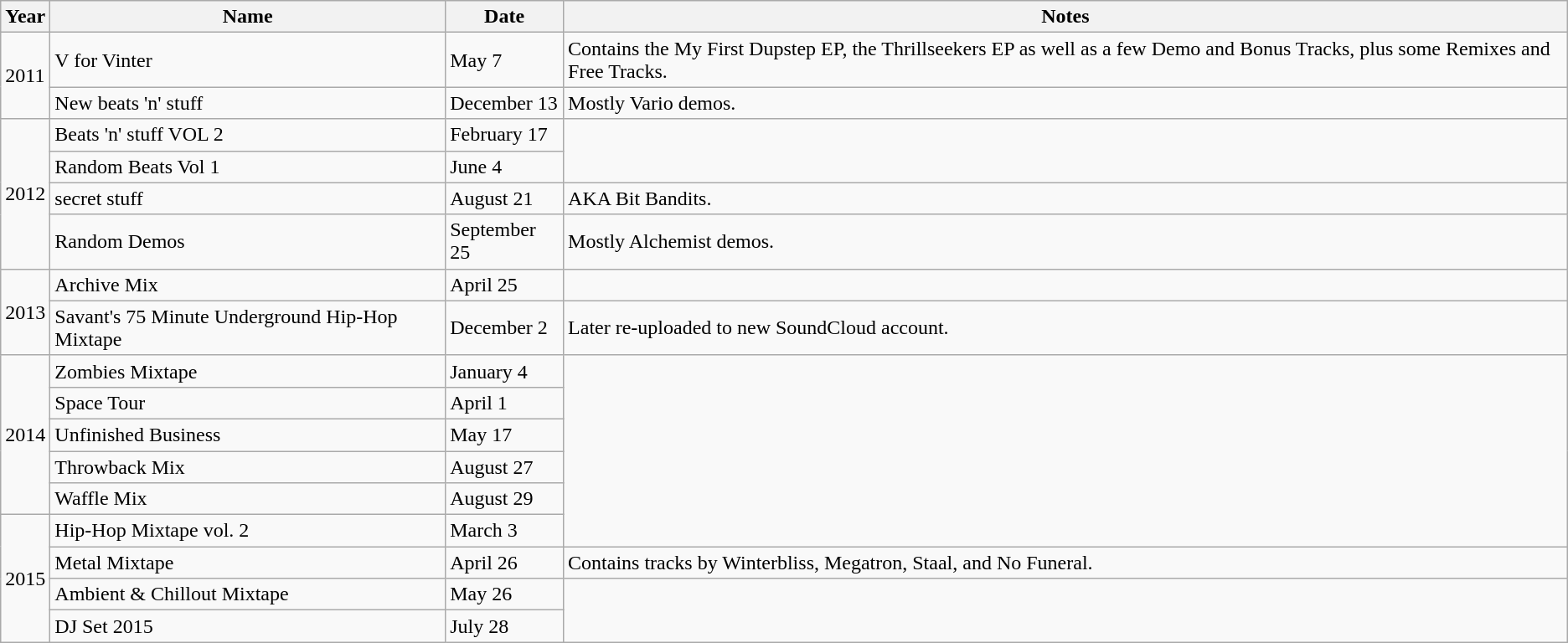<table class="wikitable">
<tr>
<th>Year</th>
<th>Name</th>
<th>Date</th>
<th>Notes</th>
</tr>
<tr>
<td rowspan="2">2011</td>
<td>V for Vinter</td>
<td>May 7</td>
<td>Contains the My First Dupstep EP, the Thrillseekers EP as well as a few Demo and Bonus Tracks, plus some Remixes and Free Tracks.</td>
</tr>
<tr>
<td>New beats 'n' stuff</td>
<td>December 13</td>
<td>Mostly Vario demos.</td>
</tr>
<tr>
<td rowspan="4">2012</td>
<td>Beats 'n' stuff VOL 2</td>
<td>February 17</td>
</tr>
<tr>
<td>Random Beats Vol 1</td>
<td>June 4</td>
</tr>
<tr>
<td>secret stuff</td>
<td>August 21</td>
<td>AKA Bit Bandits.</td>
</tr>
<tr>
<td>Random Demos</td>
<td>September 25</td>
<td>Mostly Alchemist demos.</td>
</tr>
<tr>
<td rowspan="2">2013</td>
<td>Archive Mix</td>
<td>April 25</td>
<td></td>
</tr>
<tr>
<td>Savant's 75 Minute Underground Hip-Hop Mixtape</td>
<td>December 2</td>
<td>Later re-uploaded to new SoundCloud account.</td>
</tr>
<tr>
<td rowspan="5">2014</td>
<td>Zombies Mixtape</td>
<td>January 4</td>
<td rowspan="6"></td>
</tr>
<tr>
<td>Space Tour</td>
<td>April 1</td>
</tr>
<tr>
<td>Unfinished Business</td>
<td>May 17</td>
</tr>
<tr>
<td>Throwback Mix</td>
<td>August 27</td>
</tr>
<tr>
<td>Waffle Mix</td>
<td>August 29</td>
</tr>
<tr>
<td rowspan="4">2015</td>
<td>Hip-Hop Mixtape vol. 2</td>
<td>March 3</td>
</tr>
<tr>
<td>Metal Mixtape</td>
<td>April 26</td>
<td>Contains tracks by Winterbliss, Megatron, Staal, and No Funeral.</td>
</tr>
<tr>
<td>Ambient & Chillout Mixtape</td>
<td>May 26</td>
<td rowspan="2"></td>
</tr>
<tr>
<td>DJ Set 2015</td>
<td>July 28</td>
</tr>
</table>
